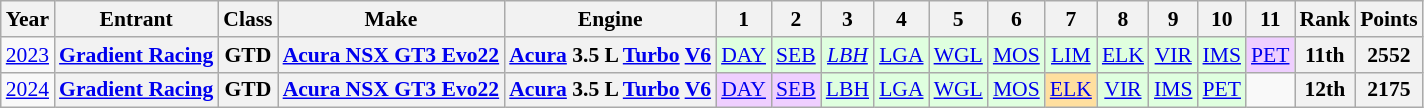<table class="wikitable" style="text-align:center; font-size:90%">
<tr>
<th>Year</th>
<th>Entrant</th>
<th>Class</th>
<th>Make</th>
<th>Engine</th>
<th>1</th>
<th>2</th>
<th>3</th>
<th>4</th>
<th>5</th>
<th>6</th>
<th>7</th>
<th>8</th>
<th>9</th>
<th>10</th>
<th>11</th>
<th>Rank</th>
<th>Points</th>
</tr>
<tr>
<td><a href='#'>2023</a></td>
<th><a href='#'>Gradient Racing</a></th>
<th>GTD</th>
<th><a href='#'>Acura NSX GT3 Evo22</a></th>
<th><a href='#'>Acura</a> 3.5 L <a href='#'>Turbo</a> <a href='#'>V6</a></th>
<td style="background:#DFFFDF;"><a href='#'>DAY</a><br></td>
<td style="background:#DFFFDF;"><a href='#'>SEB</a><br></td>
<td style="background:#DFFFDF;"><em><a href='#'>LBH</a></em><br></td>
<td style="background:#DFFFDF;"><a href='#'>LGA</a><br></td>
<td style="background:#DFFFDF;"><a href='#'>WGL</a><br></td>
<td style="background:#DFFFDF;"><a href='#'>MOS</a><br></td>
<td style="background:#DFFFDF;"><a href='#'>LIM</a><br></td>
<td style="background:#DFFFDF;"><a href='#'>ELK</a><br></td>
<td style="background:#DFFFDF;"><a href='#'>VIR</a><br></td>
<td style="background:#DFFFDF;"><a href='#'>IMS</a><br></td>
<td style="background:#EFCFFF;"><a href='#'>PET</a><br></td>
<th>11th</th>
<th>2552</th>
</tr>
<tr>
<td><a href='#'>2024</a></td>
<th><a href='#'>Gradient Racing</a></th>
<th>GTD</th>
<th><a href='#'>Acura NSX GT3 Evo22</a></th>
<th><a href='#'>Acura</a> 3.5 L <a href='#'>Turbo</a> <a href='#'>V6</a></th>
<td style="background:#EFCFFF;"><a href='#'>DAY</a><br></td>
<td style="background:#EFCFFF;"><a href='#'>SEB</a><br></td>
<td style="background:#DFFFDF;"><a href='#'>LBH</a><br></td>
<td style="background:#DFFFDF;"><a href='#'>LGA</a><br></td>
<td style="background:#DFFFDF;"><a href='#'>WGL</a><br></td>
<td style="background:#DFFFDF;"><a href='#'>MOS</a><br></td>
<td style="background:#FFDF9F;"><a href='#'>ELK</a><br></td>
<td style="background:#DFFFDF;"><a href='#'>VIR</a><br></td>
<td style="background:#DFFFDF;"><a href='#'>IMS</a><br></td>
<td style="background:#DFFFDF;"><a href='#'>PET</a><br></td>
<td></td>
<th>12th</th>
<th>2175</th>
</tr>
</table>
